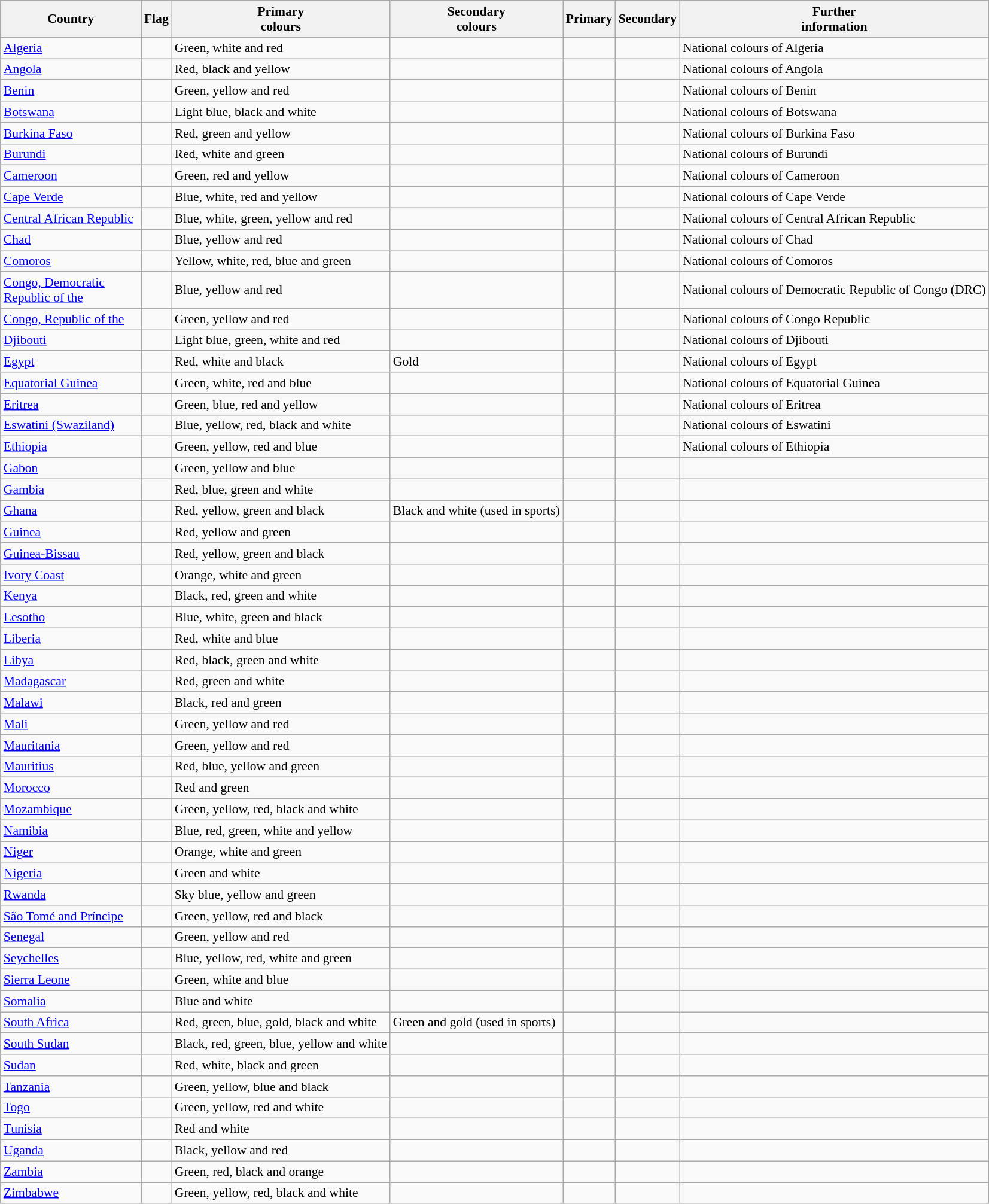<table class="wikitable sortable" style="font-size:90%">
<tr>
<th style="width:150px">Country</th>
<th class="unsortable">Flag</th>
<th>Primary<br>colours</th>
<th>Secondary<br>colours</th>
<th>Primary</th>
<th>Secondary</th>
<th>Further<br>information</th>
</tr>
<tr>
<td><a href='#'>Algeria</a></td>
<td style="text-align:center"></td>
<td>Green, white and red</td>
<td></td>
<td></td>
<td></td>
<td>National colours of Algeria</td>
</tr>
<tr>
<td><a href='#'>Angola</a></td>
<td style="text-align:center"></td>
<td>Red, black and yellow</td>
<td></td>
<td></td>
<td></td>
<td>National colours of Angola</td>
</tr>
<tr>
<td><a href='#'>Benin</a></td>
<td style="text-align:center"></td>
<td>Green, yellow and red</td>
<td></td>
<td></td>
<td></td>
<td>National colours of Benin</td>
</tr>
<tr>
<td><a href='#'>Botswana</a></td>
<td style="text-align:center"></td>
<td>Light blue, black and white</td>
<td></td>
<td></td>
<td></td>
<td>National colours of Botswana</td>
</tr>
<tr>
<td><a href='#'>Burkina Faso</a></td>
<td style="text-align:center"></td>
<td>Red, green and yellow</td>
<td></td>
<td></td>
<td></td>
<td>National colours of Burkina Faso</td>
</tr>
<tr>
<td><a href='#'>Burundi</a></td>
<td style="text-align:center"></td>
<td>Red, white and green</td>
<td></td>
<td></td>
<td></td>
<td>National colours of Burundi</td>
</tr>
<tr>
<td><a href='#'>Cameroon</a></td>
<td style="text-align:center"></td>
<td>Green, red and yellow</td>
<td></td>
<td></td>
<td></td>
<td>National colours of Cameroon</td>
</tr>
<tr>
<td><a href='#'>Cape Verde</a></td>
<td style="text-align:center"></td>
<td>Blue, white, red and yellow</td>
<td></td>
<td></td>
<td></td>
<td>National colours of Cape Verde</td>
</tr>
<tr>
<td><a href='#'>Central African Republic</a></td>
<td style="text-align:center"></td>
<td>Blue, white, green, yellow and red</td>
<td></td>
<td><br></td>
<td></td>
<td>National colours of Central African Republic</td>
</tr>
<tr>
<td><a href='#'>Chad</a></td>
<td style="text-align:center"></td>
<td>Blue, yellow and red</td>
<td></td>
<td></td>
<td></td>
<td>National colours of Chad</td>
</tr>
<tr>
<td><a href='#'>Comoros</a></td>
<td style="text-align:center"></td>
<td>Yellow, white, red, blue and green</td>
<td></td>
<td><br></td>
<td></td>
<td>National colours of Comoros</td>
</tr>
<tr>
<td><a href='#'>Congo, Democratic Republic of the</a></td>
<td style="text-align:center"></td>
<td>Blue, yellow and red</td>
<td></td>
<td></td>
<td></td>
<td>National colours of Democratic Republic of Congo (DRC)</td>
</tr>
<tr>
<td><a href='#'>Congo, Republic of the</a></td>
<td style="text-align:center"></td>
<td>Green, yellow and red</td>
<td></td>
<td></td>
<td></td>
<td>National colours of Congo Republic</td>
</tr>
<tr>
<td><a href='#'>Djibouti</a></td>
<td style="text-align:center"></td>
<td>Light blue, green, white and red</td>
<td></td>
<td></td>
<td></td>
<td>National colours of Djibouti</td>
</tr>
<tr>
<td><a href='#'>Egypt</a></td>
<td style="text-align:center"></td>
<td>Red, white and black</td>
<td>Gold</td>
<td></td>
<td></td>
<td>National colours of Egypt</td>
</tr>
<tr>
<td><a href='#'>Equatorial Guinea</a></td>
<td style="text-align:center"></td>
<td>Green, white, red and blue</td>
<td></td>
<td></td>
<td></td>
<td>National colours of Equatorial Guinea</td>
</tr>
<tr>
<td><a href='#'>Eritrea</a></td>
<td style="text-align:center"></td>
<td>Green, blue, red and yellow</td>
<td></td>
<td></td>
<td></td>
<td>National colours of Eritrea</td>
</tr>
<tr>
<td><a href='#'>Eswatini (Swaziland)</a></td>
<td style="text-align:center"></td>
<td>Blue, yellow, red, black and white</td>
<td></td>
<td><br></td>
<td></td>
<td>National colours of Eswatini</td>
</tr>
<tr>
<td><a href='#'>Ethiopia</a></td>
<td style="text-align:center"></td>
<td>Green, yellow, red and blue</td>
<td></td>
<td></td>
<td></td>
<td>National colours of Ethiopia</td>
</tr>
<tr>
<td><a href='#'>Gabon</a></td>
<td style="text-align:center"></td>
<td>Green, yellow and blue</td>
<td></td>
<td></td>
<td></td>
<td></td>
</tr>
<tr>
<td><a href='#'>Gambia</a></td>
<td style="text-align:center"></td>
<td>Red, blue, green and white</td>
<td></td>
<td></td>
<td></td>
<td></td>
</tr>
<tr>
<td><a href='#'>Ghana</a></td>
<td style="text-align:center"></td>
<td>Red, yellow, green and black</td>
<td>Black and white (used in sports)</td>
<td></td>
<td></td>
<td></td>
</tr>
<tr>
<td><a href='#'>Guinea</a></td>
<td style="text-align:center"></td>
<td>Red, yellow and green</td>
<td></td>
<td></td>
<td></td>
<td></td>
</tr>
<tr>
<td><a href='#'>Guinea-Bissau</a></td>
<td style="text-align:center"></td>
<td>Red, yellow, green and black</td>
<td></td>
<td></td>
<td></td>
<td></td>
</tr>
<tr>
<td><a href='#'>Ivory Coast</a></td>
<td style="text-align:center"></td>
<td>Orange, white and green</td>
<td></td>
<td></td>
<td></td>
<td></td>
</tr>
<tr>
<td><a href='#'>Kenya</a></td>
<td style="text-align:center"></td>
<td>Black, red, green and white</td>
<td></td>
<td></td>
<td></td>
<td></td>
</tr>
<tr>
<td><a href='#'>Lesotho</a></td>
<td style="text-align:center"></td>
<td>Blue, white, green and black</td>
<td></td>
<td></td>
<td></td>
<td></td>
</tr>
<tr>
<td><a href='#'>Liberia</a></td>
<td style="text-align:center"></td>
<td>Red, white and blue</td>
<td></td>
<td></td>
<td></td>
<td></td>
</tr>
<tr>
<td><a href='#'>Libya</a></td>
<td style="text-align:center"></td>
<td>Red, black, green and white</td>
<td></td>
<td></td>
<td></td>
<td></td>
</tr>
<tr>
<td><a href='#'>Madagascar</a></td>
<td style="text-align:center"></td>
<td>Red, green and white</td>
<td></td>
<td></td>
<td></td>
<td></td>
</tr>
<tr>
<td><a href='#'>Malawi</a></td>
<td style="text-align:center"></td>
<td>Black, red and green</td>
<td></td>
<td></td>
<td></td>
<td></td>
</tr>
<tr>
<td><a href='#'>Mali</a></td>
<td style="text-align:center"></td>
<td>Green, yellow and red</td>
<td></td>
<td></td>
<td></td>
<td></td>
</tr>
<tr>
<td><a href='#'>Mauritania</a></td>
<td style="text-align:center"></td>
<td>Green, yellow and red</td>
<td></td>
<td></td>
<td></td>
<td></td>
</tr>
<tr>
<td><a href='#'>Mauritius</a></td>
<td style="text-align:center"></td>
<td>Red, blue, yellow and green</td>
<td></td>
<td></td>
<td></td>
<td></td>
</tr>
<tr>
<td><a href='#'>Morocco</a></td>
<td style="text-align:center"></td>
<td>Red and green</td>
<td></td>
<td></td>
<td></td>
<td></td>
</tr>
<tr>
<td><a href='#'>Mozambique</a></td>
<td style="text-align:center"></td>
<td>Green, yellow, red, black and white</td>
<td></td>
<td><br></td>
<td></td>
<td></td>
</tr>
<tr>
<td><a href='#'>Namibia</a></td>
<td style="text-align:center"></td>
<td>Blue, red, green, white and yellow</td>
<td></td>
<td><br></td>
<td></td>
<td></td>
</tr>
<tr>
<td><a href='#'>Niger</a></td>
<td style="text-align:center"></td>
<td>Orange, white and green</td>
<td></td>
<td></td>
<td></td>
<td></td>
</tr>
<tr>
<td><a href='#'>Nigeria</a></td>
<td style="text-align:center"></td>
<td>Green and white</td>
<td></td>
<td></td>
<td></td>
<td></td>
</tr>
<tr>
<td><a href='#'>Rwanda</a></td>
<td style="text-align:center"></td>
<td>Sky blue, yellow and green</td>
<td></td>
<td></td>
<td></td>
<td></td>
</tr>
<tr>
<td><a href='#'>São Tomé and Príncipe</a></td>
<td style="text-align:center"></td>
<td>Green, yellow, red and black</td>
<td></td>
<td></td>
<td></td>
<td></td>
</tr>
<tr>
<td><a href='#'>Senegal</a></td>
<td style="text-align:center"></td>
<td>Green, yellow and red</td>
<td></td>
<td></td>
<td></td>
<td></td>
</tr>
<tr>
<td><a href='#'>Seychelles</a></td>
<td style="text-align:center"></td>
<td>Blue, yellow, red, white and green</td>
<td></td>
<td><br></td>
<td></td>
<td></td>
</tr>
<tr>
<td><a href='#'>Sierra Leone</a></td>
<td style="text-align:center"></td>
<td>Green, white and blue</td>
<td></td>
<td></td>
<td></td>
<td></td>
</tr>
<tr>
<td><a href='#'>Somalia</a></td>
<td style="text-align:center"></td>
<td>Blue and white</td>
<td></td>
<td></td>
<td></td>
<td></td>
</tr>
<tr>
<td><a href='#'>South Africa</a></td>
<td style="text-align:center"></td>
<td>Red, green, blue, gold, black and white</td>
<td>Green and gold (used in sports)</td>
<td><br></td>
<td></td>
<td></td>
</tr>
<tr>
<td><a href='#'>South Sudan</a></td>
<td style="text-align:center"></td>
<td>Black, red, green, blue, yellow and white</td>
<td></td>
<td><br></td>
<td></td>
<td></td>
</tr>
<tr>
<td><a href='#'>Sudan</a></td>
<td style="text-align:center"></td>
<td>Red, white, black and green</td>
<td></td>
<td></td>
<td></td>
<td></td>
</tr>
<tr>
<td><a href='#'>Tanzania</a></td>
<td style="text-align:center"></td>
<td>Green, yellow, blue and black</td>
<td></td>
<td></td>
<td></td>
<td></td>
</tr>
<tr>
<td><a href='#'>Togo</a></td>
<td style="text-align:center"></td>
<td>Green, yellow, red and white</td>
<td></td>
<td></td>
<td></td>
<td></td>
</tr>
<tr>
<td><a href='#'>Tunisia</a></td>
<td style="text-align:center"></td>
<td>Red and white</td>
<td></td>
<td></td>
<td></td>
<td></td>
</tr>
<tr>
<td><a href='#'>Uganda</a></td>
<td style="text-align:center"></td>
<td>Black, yellow and red</td>
<td></td>
<td></td>
<td></td>
<td></td>
</tr>
<tr>
<td><a href='#'>Zambia</a></td>
<td style="text-align:center"></td>
<td>Green, red, black and orange</td>
<td></td>
<td></td>
<td></td>
<td></td>
</tr>
<tr>
<td><a href='#'>Zimbabwe</a></td>
<td style="text-align:center"></td>
<td>Green, yellow, red, black and white</td>
<td></td>
<td><br></td>
<td></td>
<td></td>
</tr>
</table>
